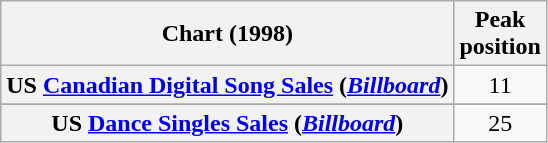<table class="wikitable sortable plainrowheaders" style="text-align:center">
<tr>
<th scope="col">Chart (1998)</th>
<th scope="col">Peak<br>position</th>
</tr>
<tr>
<th scope="row">US <a href='#'>Canadian Digital Song Sales</a> (<em><a href='#'>Billboard</a></em>)</th>
<td>11</td>
</tr>
<tr>
</tr>
<tr>
</tr>
<tr>
</tr>
<tr>
<th scope="row">US <a href='#'>Dance Singles Sales</a> (<em><a href='#'>Billboard</a></em>)</th>
<td>25</td>
</tr>
</table>
